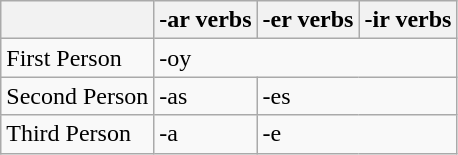<table class="wikitable">
<tr>
<th></th>
<th>-ar verbs</th>
<th>-er verbs</th>
<th>-ir verbs</th>
</tr>
<tr>
<td>First Person</td>
<td colspan="3">-oy</td>
</tr>
<tr>
<td>Second Person</td>
<td>-as</td>
<td colspan="2">-es</td>
</tr>
<tr>
<td>Third Person</td>
<td>-a</td>
<td colspan="2">-e</td>
</tr>
</table>
